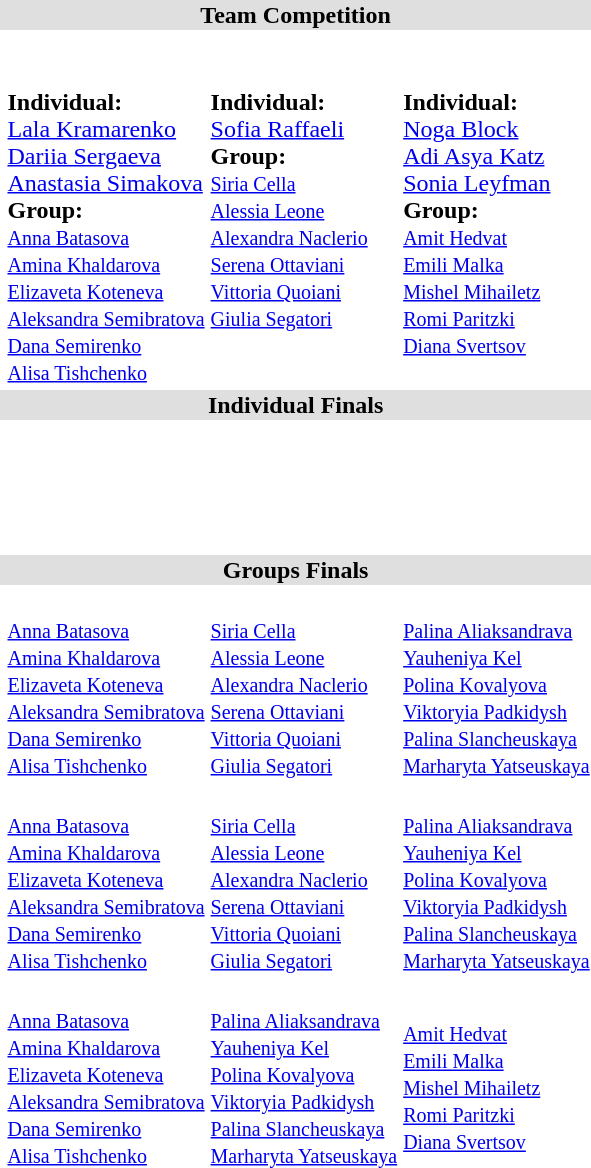<table>
<tr bgcolor="#DFDFDF">
<td colspan="4" align="center"><strong>Team Competition</strong></td>
</tr>
<tr>
<th scope=row style="text-align:left"><br></th>
<td valign="top"><br><br><strong>Individual:</strong> <br>
<a href='#'>Lala Kramarenko</a><br>
<a href='#'>Dariia Sergaeva</a><br>
<a href='#'>Anastasia Simakova</a><br><strong>Group:</strong> <br>
<small>
<a href='#'>Anna Batasova</a><br>
<a href='#'>Amina Khaldarova</a> <br>
<a href='#'>Elizaveta Koteneva</a><br>
<a href='#'>Aleksandra Semibratova</a><br>
<a href='#'>Dana Semirenko</a><br>
<a href='#'>Alisa Tishchenko</a><br>
</small></td>
<td valign="top"><br><br><strong>Individual:</strong> <br>
<a href='#'>Sofia Raffaeli</a><br><strong>Group:</strong> <br>
<small>
<a href='#'>Siria Cella</a><br>
<a href='#'>Alessia Leone</a><br>
<a href='#'>Alexandra Naclerio</a><br>
<a href='#'>Serena Ottaviani</a><br>
<a href='#'>Vittoria Quoiani</a><br>
<a href='#'>Giulia Segatori</a><br>
</small></td>
<td valign="top"><br><br><strong>Individual:</strong> <br>
<a href='#'>Noga Block</a><br>
<a href='#'>Adi Asya Katz</a><br>
<a href='#'>Sonia Leyfman</a><br><strong>Group:</strong> <br>
<small>
<a href='#'>Amit Hedvat</a><br>
<a href='#'>Emili Malka</a><br>
<a href='#'>Mishel Mihailetz</a><br>
<a href='#'>Romi Paritzki</a><br>
<a href='#'>Diana Svertsov</a><br>
</small></td>
</tr>
<tr bgcolor="#DFDFDF">
<td colspan="4" align="center"><strong>Individual Finals</strong></td>
</tr>
<tr>
<th scope=row style="text-align:left"><br></th>
<td></td>
<td></td>
<td></td>
</tr>
<tr>
<th scope=row style="text-align:left"><br></th>
<td></td>
<td></td>
<td></td>
</tr>
<tr>
<th scope=row style="text-align:left"><br></th>
<td></td>
<td></td>
<td></td>
</tr>
<tr>
<th scope=row style="text-align:left"><br></th>
<td></td>
<td></td>
<td></td>
</tr>
<tr bgcolor="#DFDFDF">
<td colspan="4" align="center"><strong>Groups Finals</strong></td>
</tr>
<tr>
<th scope=row style="text-align:left"><br></th>
<td> <br><small><a href='#'>Anna Batasova</a><br><a href='#'>Amina Khaldarova</a> <br><a href='#'>Elizaveta Koteneva</a><br><a href='#'>Aleksandra Semibratova</a><br><a href='#'>Dana Semirenko</a><br><a href='#'>Alisa Tishchenko</a><br></small></td>
<td> <br><small><a href='#'>Siria Cella</a><br><a href='#'>Alessia Leone</a><br><a href='#'>Alexandra Naclerio</a><br><a href='#'>Serena Ottaviani</a><br><a href='#'>Vittoria Quoiani</a><br><a href='#'>Giulia Segatori</a><br></small></td>
<td> <br><small><a href='#'>Palina Aliaksandrava</a><br><a href='#'>Yauheniya Kel</a><br><a href='#'>Polina Kovalyova</a><br><a href='#'>Viktoryia Padkidysh</a><br><a href='#'>Palina Slancheuskaya</a><br><a href='#'>Marharyta Yatseuskaya</a><br></small></td>
</tr>
<tr>
<th scope=row style="text-align:left"><br></th>
<td> <br><small><a href='#'>Anna Batasova</a><br><a href='#'>Amina Khaldarova</a> <br><a href='#'>Elizaveta Koteneva</a><br><a href='#'>Aleksandra Semibratova</a><br><a href='#'>Dana Semirenko</a><br><a href='#'>Alisa Tishchenko</a><br></small></td>
<td> <br><small><a href='#'>Siria Cella</a><br><a href='#'>Alessia Leone</a><br><a href='#'>Alexandra Naclerio</a><br><a href='#'>Serena Ottaviani</a><br><a href='#'>Vittoria Quoiani</a><br><a href='#'>Giulia Segatori</a><br></small></td>
<td> <br><small><a href='#'>Palina Aliaksandrava</a><br><a href='#'>Yauheniya Kel</a><br><a href='#'>Polina Kovalyova</a><br><a href='#'>Viktoryia Padkidysh</a><br><a href='#'>Palina Slancheuskaya</a><br><a href='#'>Marharyta Yatseuskaya</a><br></small></td>
</tr>
<tr>
<th scope=row style="text-align:left"><br></th>
<td> <br><small><a href='#'>Anna Batasova</a><br><a href='#'>Amina Khaldarova</a> <br><a href='#'>Elizaveta Koteneva</a><br><a href='#'>Aleksandra Semibratova</a><br><a href='#'>Dana Semirenko</a><br><a href='#'>Alisa Tishchenko</a><br></small></td>
<td> <br><small><a href='#'>Palina Aliaksandrava</a><br><a href='#'>Yauheniya Kel</a><br><a href='#'>Polina Kovalyova</a><br><a href='#'>Viktoryia Padkidysh</a><br><a href='#'>Palina Slancheuskaya</a><br><a href='#'>Marharyta Yatseuskaya</a><br></small></td>
<td> <br><small><a href='#'>Amit Hedvat</a><br><a href='#'>Emili Malka</a><br><a href='#'>Mishel Mihailetz</a><br><a href='#'>Romi Paritzki</a><br><a href='#'>Diana Svertsov</a><br></small></td>
</tr>
</table>
